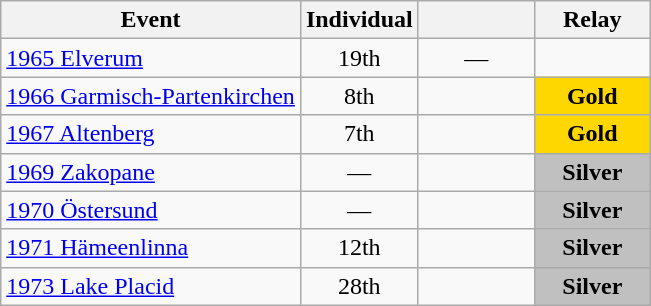<table class="wikitable" style="text-align: center;">
<tr ">
<th>Event</th>
<th style="width:70px;">Individual</th>
<th style="width:70px;"></th>
<th style="width:70px;">Relay</th>
</tr>
<tr>
<td align=left> <a href='#'>1965 Elverum</a></td>
<td>19th</td>
<td>—</td>
<td></td>
</tr>
<tr>
<td align=left> <a href='#'>1966 Garmisch-Partenkirchen</a></td>
<td>8th</td>
<td></td>
<td style="background:gold;"><strong>Gold</strong></td>
</tr>
<tr>
<td align=left> <a href='#'>1967 Altenberg</a></td>
<td>7th</td>
<td></td>
<td style="background:gold;"><strong>Gold</strong></td>
</tr>
<tr>
<td align=left> <a href='#'>1969 Zakopane</a></td>
<td>—</td>
<td></td>
<td style="background:silver;"><strong>Silver</strong></td>
</tr>
<tr>
<td align=left> <a href='#'>1970 Östersund</a></td>
<td>—</td>
<td></td>
<td style="background:silver;"><strong>Silver</strong></td>
</tr>
<tr>
<td align=left> <a href='#'>1971 Hämeenlinna</a></td>
<td>12th</td>
<td></td>
<td style="background:silver;"><strong>Silver</strong></td>
</tr>
<tr>
<td align=left> <a href='#'>1973 Lake Placid</a></td>
<td>28th</td>
<td></td>
<td style="background:silver;"><strong>Silver</strong></td>
</tr>
</table>
